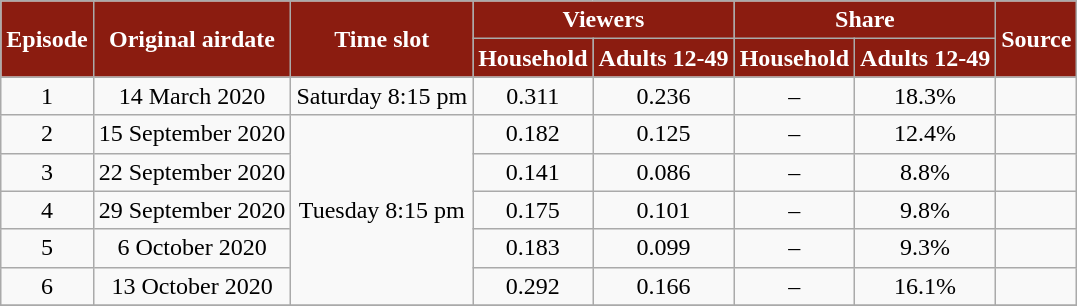<table class="wikitable" style="text-align:center;">
<tr>
<th style="background:#8b1c10; color:#fff;" rowspan="2">Episode</th>
<th style="background:#8b1c10; color:#fff;" rowspan="2">Original airdate</th>
<th style="background:#8b1c10; color:#fff;" rowspan="2">Time slot</th>
<th style="background:#8b1c10; color:#fff;" colspan="2">Viewers<br><small></small></th>
<th style="background:#8b1c10; color:#fff;" colspan="2">Share</th>
<th style="background:#8b1c10; color:#fff;" rowspan="2">Source</th>
</tr>
<tr>
<th style="background:#8b1c10; color:#fff;">Household</th>
<th style="background:#8b1c10; color:#fff;">Adults 12-49</th>
<th style="background:#8b1c10; color:#fff;">Household</th>
<th style="background:#8b1c10; color:#fff;">Adults 12-49</th>
</tr>
<tr>
<td>1</td>
<td>14 March 2020</td>
<td>Saturday 8:15 pm</td>
<td>0.311</td>
<td>0.236</td>
<td>–</td>
<td>18.3%</td>
<td></td>
</tr>
<tr>
<td>2</td>
<td>15 September 2020</td>
<td rowspan="5">Tuesday 8:15 pm</td>
<td>0.182</td>
<td>0.125</td>
<td>–</td>
<td>12.4%</td>
<td></td>
</tr>
<tr>
<td>3</td>
<td>22 September 2020</td>
<td>0.141</td>
<td>0.086</td>
<td>–</td>
<td>8.8%</td>
<td></td>
</tr>
<tr>
<td>4</td>
<td>29 September 2020</td>
<td>0.175</td>
<td>0.101</td>
<td>–</td>
<td>9.8%</td>
<td></td>
</tr>
<tr>
<td>5</td>
<td>6 October 2020</td>
<td>0.183</td>
<td>0.099</td>
<td>–</td>
<td>9.3%</td>
<td></td>
</tr>
<tr>
<td>6</td>
<td>13 October 2020</td>
<td>0.292</td>
<td>0.166</td>
<td>–</td>
<td>16.1%</td>
<td></td>
</tr>
<tr>
</tr>
</table>
